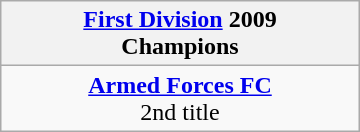<table class="wikitable" style="margin: 0 auto; width: 240px;">
<tr>
<th><a href='#'>First Division</a> 2009<br>Champions</th>
</tr>
<tr>
<td align=center><strong><a href='#'>Armed Forces FC</a></strong><br>2nd title</td>
</tr>
</table>
